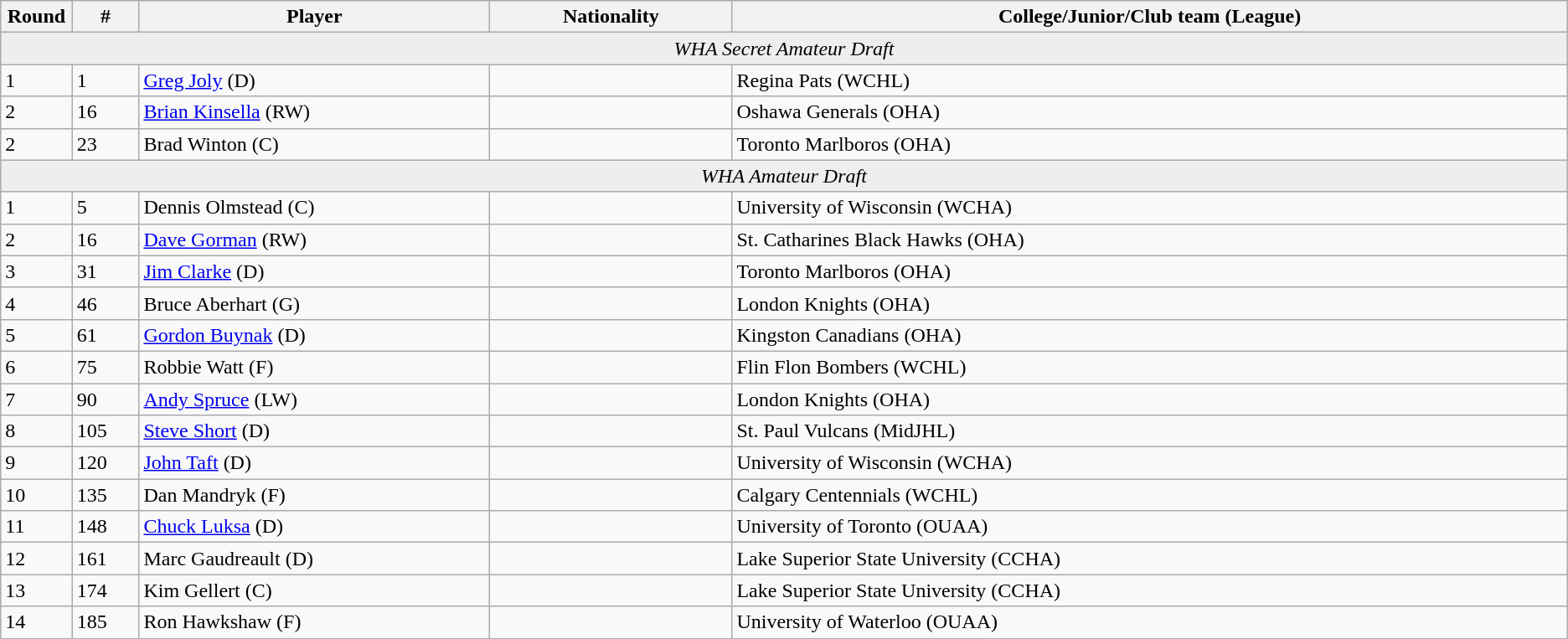<table class="wikitable">
<tr align="center">
<th bgcolor="#DDDDFF" width="4.0%">Round</th>
<th bgcolor="#DDDDFF" width="4.0%">#</th>
<th bgcolor="#DDDDFF" width="21.0%">Player</th>
<th bgcolor="#DDDDFF" width="14.5%">Nationality</th>
<th bgcolor="#DDDDFF" width="50.0%">College/Junior/Club team (League)</th>
</tr>
<tr bgcolor="#eeeeee">
<td colspan="5" align="center"><em>WHA Secret Amateur Draft</em></td>
</tr>
<tr>
<td>1</td>
<td>1</td>
<td><a href='#'>Greg Joly</a> (D)</td>
<td></td>
<td>Regina Pats (WCHL)</td>
</tr>
<tr>
<td>2</td>
<td>16</td>
<td><a href='#'>Brian Kinsella</a> (RW)</td>
<td></td>
<td>Oshawa Generals (OHA)</td>
</tr>
<tr>
<td>2</td>
<td>23</td>
<td>Brad Winton (C)</td>
<td></td>
<td>Toronto Marlboros (OHA)</td>
</tr>
<tr bgcolor="#eeeeee">
<td colspan="5" align="center"><em>WHA Amateur Draft</em></td>
</tr>
<tr>
<td>1</td>
<td>5</td>
<td>Dennis Olmstead (C)</td>
<td></td>
<td>University of Wisconsin (WCHA)</td>
</tr>
<tr>
<td>2</td>
<td>16</td>
<td><a href='#'>Dave Gorman</a> (RW)</td>
<td></td>
<td>St. Catharines Black Hawks (OHA)</td>
</tr>
<tr>
<td>3</td>
<td>31</td>
<td><a href='#'>Jim Clarke</a> (D)</td>
<td></td>
<td>Toronto Marlboros (OHA)</td>
</tr>
<tr>
<td>4</td>
<td>46</td>
<td>Bruce Aberhart (G)</td>
<td></td>
<td>London Knights (OHA)</td>
</tr>
<tr>
<td>5</td>
<td>61</td>
<td><a href='#'>Gordon Buynak</a> (D)</td>
<td></td>
<td>Kingston Canadians (OHA)</td>
</tr>
<tr>
<td>6</td>
<td>75</td>
<td>Robbie Watt (F)</td>
<td></td>
<td>Flin Flon Bombers (WCHL)</td>
</tr>
<tr>
<td>7</td>
<td>90</td>
<td><a href='#'>Andy Spruce</a> (LW)</td>
<td></td>
<td>London Knights (OHA)</td>
</tr>
<tr>
<td>8</td>
<td>105</td>
<td><a href='#'>Steve Short</a> (D)</td>
<td></td>
<td>St. Paul Vulcans (MidJHL)</td>
</tr>
<tr>
<td>9</td>
<td>120</td>
<td><a href='#'>John Taft</a> (D)</td>
<td></td>
<td>University of Wisconsin (WCHA)</td>
</tr>
<tr>
<td>10</td>
<td>135</td>
<td>Dan Mandryk (F)</td>
<td></td>
<td>Calgary Centennials (WCHL)</td>
</tr>
<tr>
<td>11</td>
<td>148</td>
<td><a href='#'>Chuck Luksa</a> (D)</td>
<td></td>
<td>University of Toronto (OUAA)</td>
</tr>
<tr>
<td>12</td>
<td>161</td>
<td>Marc Gaudreault (D)</td>
<td></td>
<td>Lake Superior State University (CCHA)</td>
</tr>
<tr>
<td>13</td>
<td>174</td>
<td>Kim Gellert (C)</td>
<td></td>
<td>Lake Superior State University (CCHA)</td>
</tr>
<tr>
<td>14</td>
<td>185</td>
<td>Ron Hawkshaw (F)</td>
<td></td>
<td>University of Waterloo (OUAA)</td>
</tr>
</table>
